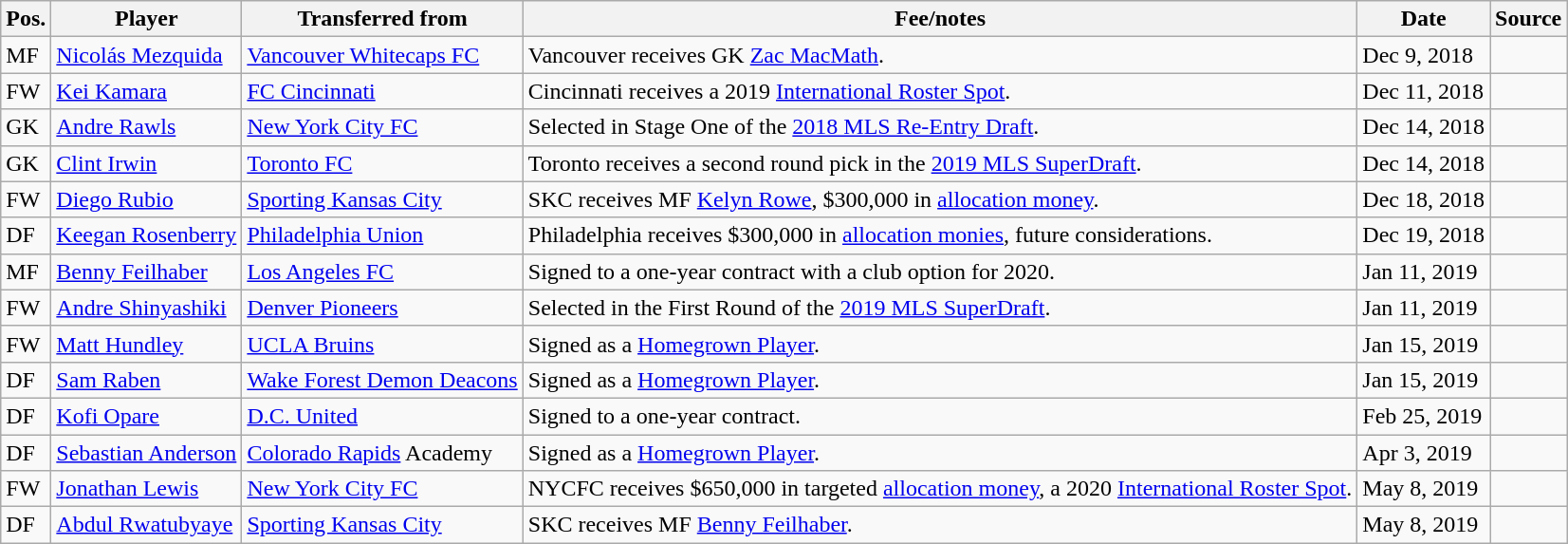<table class="wikitable sortable" style="text-align: left">
<tr>
<th><strong>Pos.</strong></th>
<th><strong>Player</strong></th>
<th><strong>Transferred from</strong></th>
<th><strong>Fee/notes</strong></th>
<th><strong>Date</strong></th>
<th><strong>Source</strong></th>
</tr>
<tr>
<td>MF</td>
<td> <a href='#'>Nicolás Mezquida</a></td>
<td> <a href='#'>Vancouver Whitecaps FC</a></td>
<td>Vancouver receives GK <a href='#'>Zac MacMath</a>.</td>
<td>Dec 9, 2018</td>
<td align=center></td>
</tr>
<tr>
<td>FW</td>
<td> <a href='#'>Kei Kamara</a></td>
<td> <a href='#'>FC Cincinnati</a></td>
<td>Cincinnati receives a 2019 <a href='#'>International Roster Spot</a>.</td>
<td>Dec 11, 2018</td>
<td align=center></td>
</tr>
<tr>
<td>GK</td>
<td> <a href='#'>Andre Rawls</a></td>
<td> <a href='#'>New York City FC</a></td>
<td>Selected in Stage One of the <a href='#'>2018 MLS Re-Entry Draft</a>.</td>
<td>Dec 14, 2018</td>
<td align=center></td>
</tr>
<tr>
<td>GK</td>
<td> <a href='#'>Clint Irwin</a></td>
<td> <a href='#'>Toronto FC</a></td>
<td>Toronto receives a second round pick in the <a href='#'>2019 MLS SuperDraft</a>.</td>
<td>Dec 14, 2018</td>
<td align=center></td>
</tr>
<tr>
<td>FW</td>
<td> <a href='#'>Diego Rubio</a></td>
<td> <a href='#'>Sporting Kansas City</a></td>
<td>SKC receives MF <a href='#'>Kelyn Rowe</a>, $300,000 in <a href='#'>allocation money</a>.</td>
<td>Dec 18, 2018</td>
<td align=center></td>
</tr>
<tr>
<td>DF</td>
<td> <a href='#'>Keegan Rosenberry</a></td>
<td> <a href='#'>Philadelphia Union</a></td>
<td>Philadelphia receives $300,000 in <a href='#'>allocation monies</a>, future considerations.</td>
<td>Dec 19, 2018</td>
<td align=center></td>
</tr>
<tr>
<td>MF</td>
<td> <a href='#'>Benny Feilhaber</a></td>
<td> <a href='#'>Los Angeles FC</a></td>
<td>Signed to a one-year contract with a club option for 2020.</td>
<td>Jan 11, 2019</td>
<td align=center></td>
</tr>
<tr>
<td>FW</td>
<td> <a href='#'>Andre Shinyashiki</a></td>
<td> <a href='#'>Denver Pioneers</a></td>
<td>Selected in the First Round of the <a href='#'>2019 MLS SuperDraft</a>.</td>
<td>Jan 11, 2019</td>
<td align=center></td>
</tr>
<tr>
<td>FW</td>
<td> <a href='#'>Matt Hundley</a></td>
<td> <a href='#'>UCLA Bruins</a></td>
<td>Signed as a <a href='#'>Homegrown Player</a>.</td>
<td>Jan 15, 2019</td>
<td align=center></td>
</tr>
<tr>
<td>DF</td>
<td> <a href='#'>Sam Raben</a></td>
<td> <a href='#'>Wake Forest Demon Deacons</a></td>
<td>Signed as a <a href='#'>Homegrown Player</a>.</td>
<td>Jan 15, 2019</td>
<td align=center></td>
</tr>
<tr>
<td>DF</td>
<td> <a href='#'>Kofi Opare</a></td>
<td> <a href='#'>D.C. United</a></td>
<td>Signed to a one-year contract.</td>
<td>Feb 25, 2019</td>
<td align=center></td>
</tr>
<tr>
<td>DF</td>
<td> <a href='#'>Sebastian Anderson</a></td>
<td> <a href='#'>Colorado Rapids</a> Academy</td>
<td>Signed as a <a href='#'>Homegrown Player</a>.</td>
<td>Apr 3, 2019</td>
<td align=center></td>
</tr>
<tr>
<td>FW</td>
<td> <a href='#'>Jonathan Lewis</a></td>
<td> <a href='#'>New York City FC</a></td>
<td>NYCFC receives $650,000 in targeted <a href='#'>allocation money</a>, a 2020 <a href='#'>International Roster Spot</a>.</td>
<td>May 8, 2019</td>
<td align=center></td>
</tr>
<tr>
<td>DF</td>
<td> <a href='#'>Abdul Rwatubyaye</a></td>
<td> <a href='#'>Sporting Kansas City</a></td>
<td>SKC receives MF <a href='#'>Benny Feilhaber</a>.</td>
<td>May 8, 2019</td>
<td align=center></td>
</tr>
</table>
